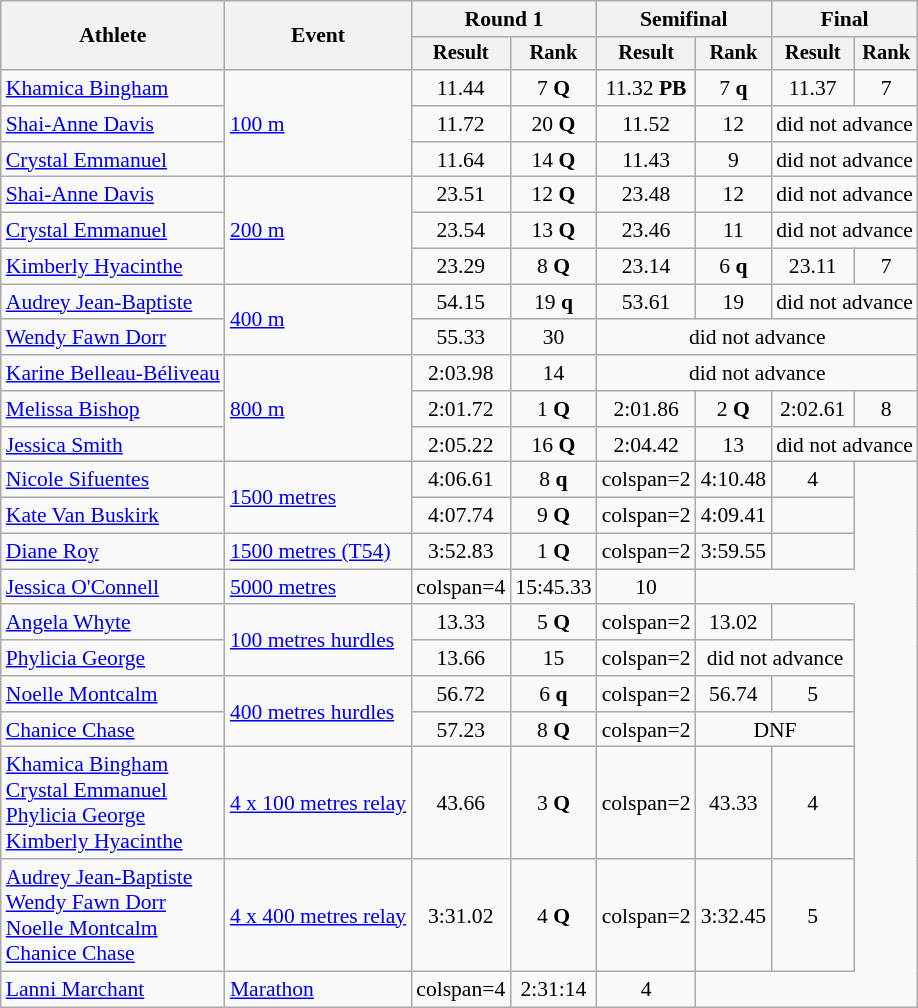<table class=wikitable style="font-size:90%">
<tr>
<th rowspan="2">Athlete</th>
<th rowspan="2">Event</th>
<th colspan="2">Round 1</th>
<th colspan="2">Semifinal</th>
<th colspan="2">Final</th>
</tr>
<tr style="font-size:95%">
<th>Result</th>
<th>Rank</th>
<th>Result</th>
<th>Rank</th>
<th>Result</th>
<th>Rank</th>
</tr>
<tr align=center>
<td align=left><a href='#'>Khamica Bingham</a></td>
<td align=left rowspan="3"><a href='#'>100 m</a></td>
<td>11.44</td>
<td>7 <strong>Q</strong></td>
<td>11.32 <strong>PB</strong></td>
<td>7 <strong>q</strong></td>
<td>11.37</td>
<td>7</td>
</tr>
<tr align=center>
<td align=left><a href='#'>Shai-Anne Davis</a></td>
<td>11.72</td>
<td>20 <strong>Q</strong></td>
<td>11.52</td>
<td>12</td>
<td colspan="2">did not advance</td>
</tr>
<tr align=center>
<td align=left><a href='#'>Crystal Emmanuel</a></td>
<td>11.64</td>
<td>14 <strong>Q</strong></td>
<td>11.43</td>
<td>9</td>
<td colspan="2">did not advance</td>
</tr>
<tr align=center>
<td align=left><a href='#'>Shai-Anne Davis</a></td>
<td align=left rowspan="3"><a href='#'>200 m</a></td>
<td>23.51</td>
<td>12 <strong>Q</strong></td>
<td>23.48</td>
<td>12</td>
<td colspan="2">did not advance</td>
</tr>
<tr align=center>
<td align=left><a href='#'>Crystal Emmanuel</a></td>
<td>23.54</td>
<td>13 <strong>Q</strong></td>
<td>23.46</td>
<td>11</td>
<td colspan="2">did not advance</td>
</tr>
<tr align=center>
<td align=left><a href='#'>Kimberly Hyacinthe</a></td>
<td>23.29</td>
<td>8 <strong>Q</strong></td>
<td>23.14</td>
<td>6 <strong>q</strong></td>
<td>23.11</td>
<td>7</td>
</tr>
<tr align=center>
<td align=left><a href='#'>Audrey Jean-Baptiste</a></td>
<td align=left rowspan="2"><a href='#'>400 m</a></td>
<td>54.15</td>
<td>19 <strong>q</strong></td>
<td>53.61</td>
<td>19</td>
<td colspan="2">did not advance</td>
</tr>
<tr align=center>
<td align=left><a href='#'>Wendy Fawn Dorr</a></td>
<td>55.33</td>
<td>30</td>
<td colspan="4">did not advance</td>
</tr>
<tr align=center>
<td align=left><a href='#'>Karine Belleau-Béliveau</a></td>
<td align=left rowspan="3"><a href='#'>800 m</a></td>
<td>2:03.98</td>
<td>14</td>
<td colspan="4">did not advance</td>
</tr>
<tr align=center>
<td align=left><a href='#'>Melissa Bishop</a></td>
<td>2:01.72</td>
<td>1 <strong>Q</strong></td>
<td>2:01.86</td>
<td>2 <strong>Q</strong></td>
<td>2:02.61</td>
<td>8</td>
</tr>
<tr align=center>
<td align=left><a href='#'>Jessica Smith</a></td>
<td>2:05.22</td>
<td>16 <strong>Q</strong></td>
<td>2:04.42</td>
<td>13</td>
<td colspan="2">did not advance</td>
</tr>
<tr align=center>
<td align=left><a href='#'>Nicole Sifuentes</a></td>
<td align=left rowspan="2"><a href='#'>1500 metres</a></td>
<td>4:06.61</td>
<td>8 <strong>q</strong></td>
<td>colspan=2 </td>
<td>4:10.48</td>
<td>4</td>
</tr>
<tr align=center>
<td align=left><a href='#'>Kate Van Buskirk</a></td>
<td>4:07.74</td>
<td>9 <strong>Q</strong></td>
<td>colspan=2 </td>
<td>4:09.41</td>
<td></td>
</tr>
<tr align=center>
<td align=left><a href='#'>Diane Roy</a></td>
<td align=left><a href='#'>1500 metres (T54)</a></td>
<td>3:52.83</td>
<td>1 <strong>Q</strong></td>
<td>colspan=2 </td>
<td>3:59.55</td>
<td></td>
</tr>
<tr align=center>
<td align=left><a href='#'>Jessica O'Connell</a></td>
<td align=left><a href='#'>5000 metres</a></td>
<td>colspan=4 </td>
<td>15:45.33</td>
<td>10</td>
</tr>
<tr align=center>
<td align=left><a href='#'>Angela Whyte</a></td>
<td align=left rowspan="2"><a href='#'>100 metres hurdles</a></td>
<td>13.33</td>
<td>5 <strong>Q</strong></td>
<td>colspan=2 </td>
<td>13.02</td>
<td></td>
</tr>
<tr align=center>
<td align=left><a href='#'>Phylicia George</a></td>
<td>13.66</td>
<td>15</td>
<td>colspan=2 </td>
<td colspan="2">did not advance</td>
</tr>
<tr align=center>
<td align=left><a href='#'>Noelle Montcalm</a></td>
<td align=left rowspan="2"><a href='#'>400 metres hurdles</a></td>
<td>56.72</td>
<td>6 <strong>q</strong></td>
<td>colspan=2 </td>
<td>56.74</td>
<td>5</td>
</tr>
<tr align=center>
<td align=left><a href='#'>Chanice Chase</a></td>
<td>57.23</td>
<td>8 <strong>Q</strong></td>
<td>colspan=2 </td>
<td colspan="2">DNF</td>
</tr>
<tr align=center>
<td align=left><a href='#'>Khamica Bingham</a><br><a href='#'>Crystal Emmanuel</a><br><a href='#'>Phylicia George</a><br><a href='#'>Kimberly Hyacinthe</a></td>
<td align=left><a href='#'>4 x 100 metres relay</a></td>
<td>43.66</td>
<td>3 <strong>Q</strong></td>
<td>colspan=2 </td>
<td>43.33</td>
<td>4</td>
</tr>
<tr align=center>
<td align=left><a href='#'>Audrey Jean-Baptiste</a><br><a href='#'>Wendy Fawn Dorr</a><br><a href='#'>Noelle Montcalm</a> <br><a href='#'>Chanice Chase</a></td>
<td align=left><a href='#'>4 x 400 metres relay</a></td>
<td>3:31.02</td>
<td>4 <strong>Q</strong></td>
<td>colspan=2 </td>
<td>3:32.45</td>
<td>5</td>
</tr>
<tr align=center>
<td align=left><a href='#'>Lanni Marchant</a></td>
<td align=left><a href='#'>Marathon</a></td>
<td>colspan=4 </td>
<td>2:31:14</td>
<td>4</td>
</tr>
</table>
